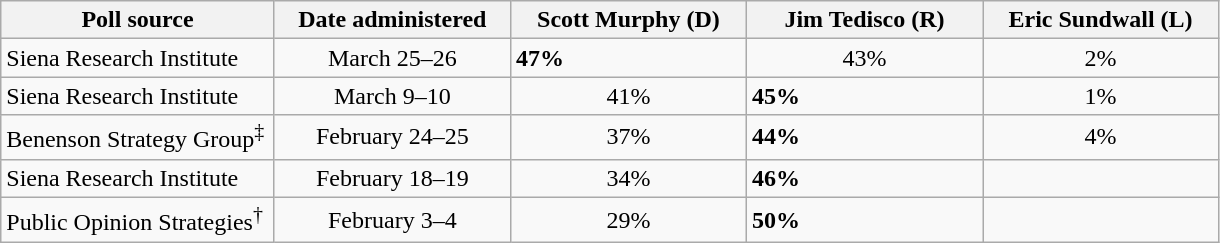<table class="wikitable">
<tr valign=bottom>
<th width=175px>Poll source</th>
<th width=150px>Date administered</th>
<th width=150px>Scott Murphy (D)</th>
<th width=150px>Jim Tedisco (R)</th>
<th width=150px>Eric Sundwall (L)</th>
</tr>
<tr>
<td>Siena Research Institute</td>
<td align=center>March 25–26</td>
<td><strong>47%</strong></td>
<td align=center>43%</td>
<td align=center>2%</td>
</tr>
<tr>
<td>Siena Research Institute</td>
<td align=center>March 9–10</td>
<td align=center>41%</td>
<td><strong>45%</strong></td>
<td align=center>1%</td>
</tr>
<tr>
<td>Benenson Strategy Group<sup>‡</sup></td>
<td align=center>February 24–25</td>
<td align=center>37%</td>
<td><strong>44%</strong></td>
<td align=center>4%</td>
</tr>
<tr>
<td>Siena Research Institute</td>
<td align=center>February 18–19</td>
<td align=center>34%</td>
<td><strong>46%</strong></td>
<td></td>
</tr>
<tr>
<td>Public Opinion Strategies<sup>†</sup></td>
<td align=center>February 3–4</td>
<td align=center>29%</td>
<td><strong>50%</strong></td>
<td></td>
</tr>
</table>
